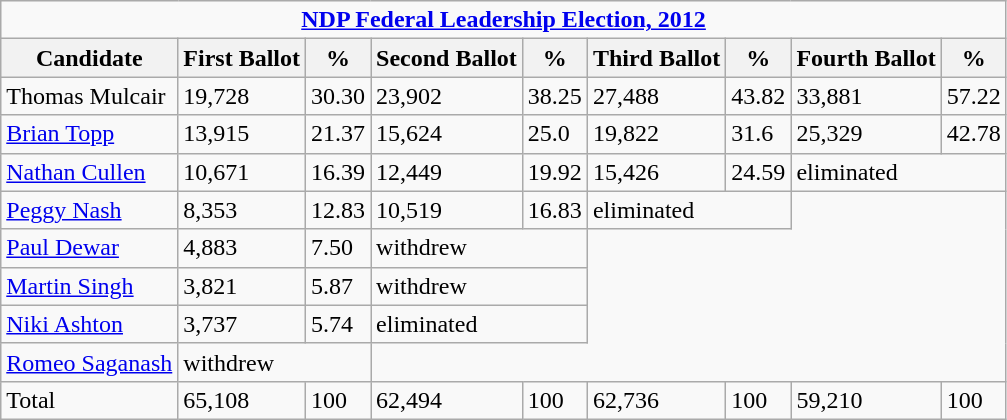<table class="wikitable">
<tr>
<td colspan="9" style="text-align:center;"><strong><a href='#'>NDP Federal Leadership Election, 2012</a></strong></td>
</tr>
<tr>
<th>Candidate</th>
<th>First Ballot</th>
<th>%</th>
<th>Second Ballot</th>
<th>%</th>
<th>Third Ballot</th>
<th>%</th>
<th>Fourth Ballot</th>
<th>%</th>
</tr>
<tr>
<td>Thomas Mulcair</td>
<td>19,728</td>
<td>30.30</td>
<td>23,902</td>
<td>38.25</td>
<td>27,488</td>
<td>43.82</td>
<td>33,881</td>
<td>57.22</td>
</tr>
<tr>
<td><a href='#'>Brian Topp</a></td>
<td>13,915</td>
<td>21.37</td>
<td>15,624</td>
<td>25.0</td>
<td>19,822</td>
<td>31.6</td>
<td>25,329</td>
<td>42.78</td>
</tr>
<tr>
<td><a href='#'>Nathan Cullen</a></td>
<td>10,671</td>
<td>16.39</td>
<td>12,449</td>
<td>19.92</td>
<td>15,426</td>
<td>24.59</td>
<td colspan=2>eliminated</td>
</tr>
<tr>
<td><a href='#'>Peggy Nash</a></td>
<td>8,353</td>
<td>12.83</td>
<td>10,519</td>
<td>16.83</td>
<td colspan=2>eliminated</td>
</tr>
<tr>
<td><a href='#'>Paul Dewar</a></td>
<td>4,883</td>
<td>7.50</td>
<td colspan=2>withdrew</td>
</tr>
<tr>
<td><a href='#'>Martin Singh</a></td>
<td>3,821</td>
<td>5.87</td>
<td colspan=2>withdrew</td>
</tr>
<tr>
<td><a href='#'>Niki Ashton</a></td>
<td>3,737</td>
<td>5.74</td>
<td colspan=2>eliminated</td>
</tr>
<tr>
<td><a href='#'>Romeo Saganash</a></td>
<td colspan=2>withdrew</td>
</tr>
<tr>
<td>Total</td>
<td>65,108</td>
<td>100</td>
<td>62,494</td>
<td>100</td>
<td>62,736</td>
<td>100</td>
<td>59,210</td>
<td>100</td>
</tr>
</table>
